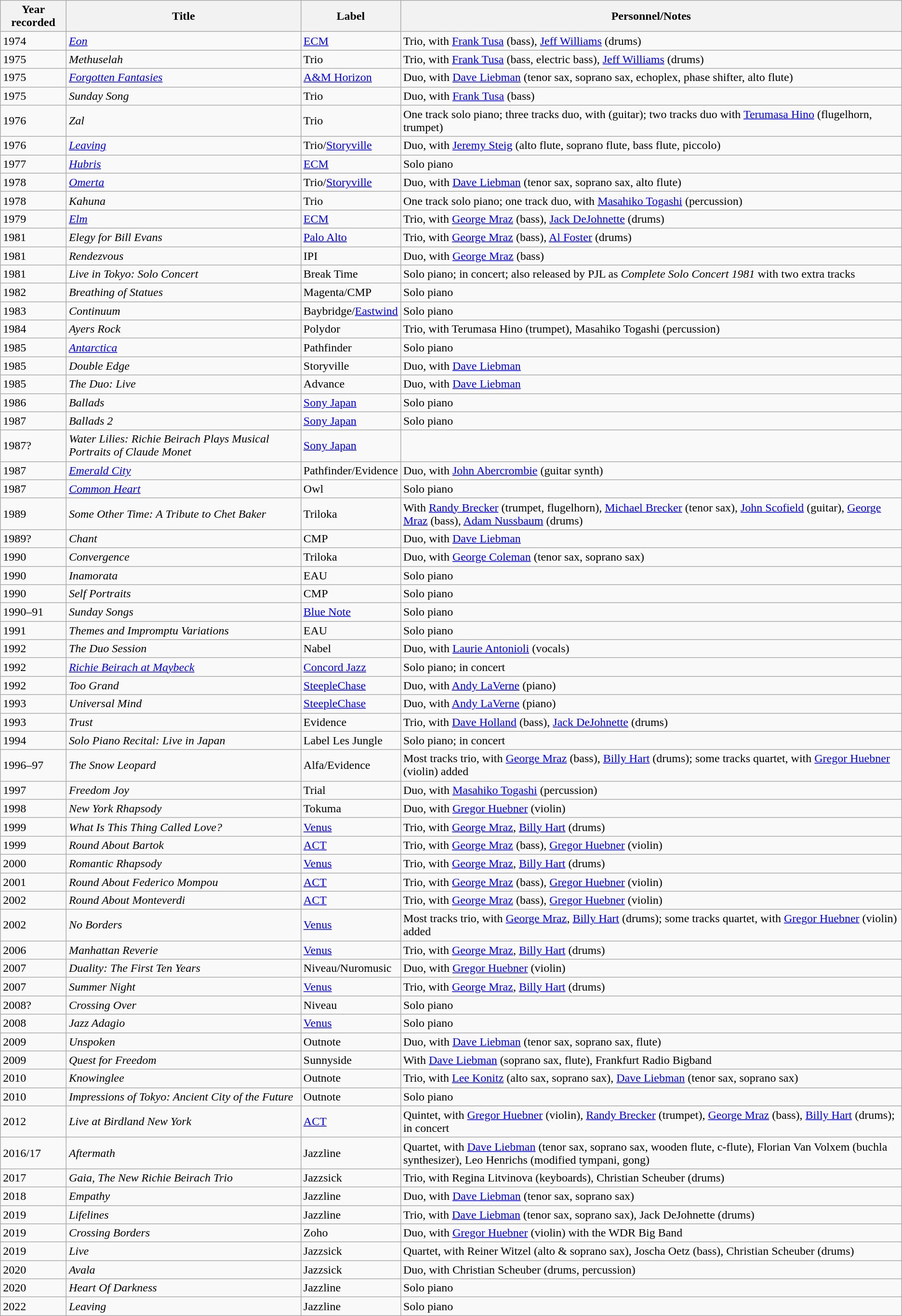<table class="wikitable sortable">
<tr>
<th>Year recorded</th>
<th>Title</th>
<th>Label</th>
<th>Personnel/Notes</th>
</tr>
<tr>
<td>1974</td>
<td><em><a href='#'>Eon</a></em></td>
<td><a href='#'>ECM</a></td>
<td>Trio, with <a href='#'>Frank Tusa</a> (bass), <a href='#'>Jeff Williams</a> (drums)</td>
</tr>
<tr>
<td>1975</td>
<td><em>Methuselah</em></td>
<td>Trio</td>
<td>Trio, with <a href='#'>Frank Tusa</a> (bass, electric bass), <a href='#'>Jeff Williams</a> (drums)</td>
</tr>
<tr>
<td>1975</td>
<td><em><a href='#'>Forgotten Fantasies</a></em></td>
<td><a href='#'>A&M Horizon</a></td>
<td>Duo, with <a href='#'>Dave Liebman</a> (tenor sax, soprano sax, echoplex, phase shifter, alto flute)</td>
</tr>
<tr>
<td>1975</td>
<td><em>Sunday Song</em></td>
<td>Trio</td>
<td>Duo, with <a href='#'>Frank Tusa</a> (bass)</td>
</tr>
<tr>
<td>1976</td>
<td><em>Zal</em></td>
<td>Trio</td>
<td>One track solo piano; three tracks duo, with  (guitar); two tracks duo with <a href='#'>Terumasa Hino</a> (flugelhorn, trumpet)</td>
</tr>
<tr>
<td>1976</td>
<td><em><a href='#'>Leaving</a></em></td>
<td>Trio/<a href='#'>Storyville</a></td>
<td>Duo, with <a href='#'>Jeremy Steig</a> (alto flute, soprano flute, bass flute, piccolo)</td>
</tr>
<tr>
<td>1977</td>
<td><em><a href='#'>Hubris</a></em></td>
<td><a href='#'>ECM</a></td>
<td>Solo piano</td>
</tr>
<tr>
<td>1978</td>
<td><em><a href='#'>Omerta</a></em></td>
<td>Trio/<a href='#'>Storyville</a></td>
<td>Duo, with <a href='#'>Dave Liebman</a> (tenor sax, soprano sax, alto flute)</td>
</tr>
<tr>
<td>1978</td>
<td><em>Kahuna</em></td>
<td>Trio</td>
<td>One track solo piano; one track duo, with <a href='#'>Masahiko Togashi</a> (percussion)</td>
</tr>
<tr>
<td>1979</td>
<td><em><a href='#'>Elm</a></em></td>
<td><a href='#'>ECM</a></td>
<td>Trio, with <a href='#'>George Mraz</a> (bass), <a href='#'>Jack DeJohnette</a> (drums)</td>
</tr>
<tr>
<td>1981</td>
<td><em>Elegy for Bill Evans</em></td>
<td><a href='#'>Palo Alto</a></td>
<td>Trio, with <a href='#'>George Mraz</a> (bass), <a href='#'>Al Foster</a> (drums)</td>
</tr>
<tr>
<td>1981</td>
<td><em>Rendezvous</em></td>
<td>IPI</td>
<td>Duo, with <a href='#'>George Mraz</a> (bass)</td>
</tr>
<tr>
<td>1981</td>
<td><em>Live in Tokyo: Solo Concert</em></td>
<td>Break Time</td>
<td>Solo piano; in concert; also released by PJL as <em>Complete Solo Concert 1981</em> with two extra tracks</td>
</tr>
<tr>
<td>1982</td>
<td><em>Breathing of Statues</em></td>
<td>Magenta/CMP</td>
<td>Solo piano</td>
</tr>
<tr>
<td>1983</td>
<td><em>Continuum</em></td>
<td>Baybridge/<a href='#'>Eastwind</a></td>
<td>Solo piano</td>
</tr>
<tr>
<td>1984</td>
<td><em>Ayers Rock</em></td>
<td>Polydor</td>
<td>Trio, with Terumasa Hino (trumpet), Masahiko Togashi (percussion)</td>
</tr>
<tr>
<td>1985</td>
<td><em><a href='#'>Antarctica</a></em></td>
<td>Pathfinder</td>
<td>Solo piano</td>
</tr>
<tr>
<td>1985</td>
<td><em>Double Edge</em></td>
<td>Storyville</td>
<td>Duo, with <a href='#'>Dave Liebman</a></td>
</tr>
<tr>
<td>1985</td>
<td><em>The Duo: Live</em></td>
<td>Advance</td>
<td>Duo, with <a href='#'>Dave Liebman</a></td>
</tr>
<tr>
<td>1986</td>
<td><em>Ballads</em></td>
<td><a href='#'>Sony Japan</a></td>
<td>Solo piano</td>
</tr>
<tr>
<td>1987</td>
<td><em>Ballads 2</em></td>
<td><a href='#'>Sony Japan</a></td>
<td>Solo piano</td>
</tr>
<tr>
<td>1987?</td>
<td><em>Water Lilies: Richie Beirach Plays Musical Portraits of Claude Monet</em></td>
<td><a href='#'>Sony Japan</a></td>
<td></td>
</tr>
<tr>
<td>1987</td>
<td><em><a href='#'>Emerald City</a></em></td>
<td>Pathfinder/Evidence</td>
<td>Duo, with <a href='#'>John Abercrombie</a> (guitar synth)</td>
</tr>
<tr>
<td>1987</td>
<td><em><a href='#'>Common Heart</a></em></td>
<td>Owl</td>
<td>Solo piano</td>
</tr>
<tr>
<td>1989</td>
<td><em>Some Other Time: A Tribute to Chet Baker</em></td>
<td>Triloka</td>
<td>With <a href='#'>Randy Brecker</a> (trumpet, flugelhorn), <a href='#'>Michael Brecker</a> (tenor sax), <a href='#'>John Scofield</a> (guitar), <a href='#'>George Mraz</a> (bass), <a href='#'>Adam Nussbaum</a> (drums)</td>
</tr>
<tr>
<td>1989?</td>
<td><em>Chant</em></td>
<td>CMP</td>
<td>Duo, with <a href='#'>Dave Liebman</a></td>
</tr>
<tr>
<td>1990</td>
<td><em>Convergence</em></td>
<td>Triloka</td>
<td>Duo, with <a href='#'>George Coleman</a> (tenor sax, soprano sax)</td>
</tr>
<tr>
<td>1990</td>
<td><em>Inamorata</em></td>
<td>EAU</td>
<td>Solo piano</td>
</tr>
<tr>
<td>1990</td>
<td><em>Self Portraits</em></td>
<td>CMP</td>
<td>Solo piano</td>
</tr>
<tr>
<td>1990–91</td>
<td><em>Sunday Songs</em></td>
<td><a href='#'>Blue Note</a></td>
<td>Solo piano</td>
</tr>
<tr>
<td>1991</td>
<td><em>Themes and Impromptu Variations</em></td>
<td>EAU</td>
<td>Solo piano</td>
</tr>
<tr>
<td>1992</td>
<td><em>The Duo Session</em></td>
<td>Nabel</td>
<td>Duo, with <a href='#'>Laurie Antonioli</a> (vocals)</td>
</tr>
<tr>
<td>1992</td>
<td><em><a href='#'>Richie Beirach at Maybeck</a></em></td>
<td><a href='#'>Concord Jazz</a></td>
<td>Solo piano; in concert</td>
</tr>
<tr>
<td>1992</td>
<td><em>Too Grand</em></td>
<td><a href='#'>SteepleChase</a></td>
<td>Duo, with <a href='#'>Andy LaVerne</a> (piano)</td>
</tr>
<tr>
<td>1993</td>
<td><em>Universal Mind</em></td>
<td><a href='#'>SteepleChase</a></td>
<td>Duo, with <a href='#'>Andy LaVerne</a> (piano)</td>
</tr>
<tr>
<td>1993</td>
<td><em>Trust</em></td>
<td>Evidence</td>
<td>Trio, with <a href='#'>Dave Holland</a> (bass), <a href='#'>Jack DeJohnette</a> (drums)</td>
</tr>
<tr>
<td>1994</td>
<td><em>Solo Piano Recital: Live in Japan</em></td>
<td>Label Les Jungle</td>
<td>Solo piano; in concert</td>
</tr>
<tr>
<td>1996–97</td>
<td><em>The Snow Leopard</em></td>
<td>Alfa/Evidence</td>
<td>Most tracks trio, with <a href='#'>George Mraz</a> (bass), <a href='#'>Billy Hart</a> (drums); some tracks quartet, with <a href='#'>Gregor Huebner</a> (violin) added</td>
</tr>
<tr>
<td>1997</td>
<td><em>Freedom Joy</em></td>
<td>Trial</td>
<td>Duo, with <a href='#'>Masahiko Togashi</a> (percussion)</td>
</tr>
<tr>
<td>1998</td>
<td><em>New York Rhapsody</em></td>
<td>Tokuma</td>
<td>Duo, with <a href='#'>Gregor Huebner</a> (violin)</td>
</tr>
<tr>
<td>1999</td>
<td><em>What Is This Thing Called Love?</em></td>
<td><a href='#'>Venus</a></td>
<td>Trio, with <a href='#'>George Mraz</a>, <a href='#'>Billy Hart</a> (drums)</td>
</tr>
<tr>
<td>1999</td>
<td><em>Round About Bartok</em></td>
<td><a href='#'>ACT</a></td>
<td>Trio, with <a href='#'>George Mraz</a> (bass), <a href='#'>Gregor Huebner</a> (violin)</td>
</tr>
<tr>
<td>2000</td>
<td><em>Romantic Rhapsody</em></td>
<td><a href='#'>Venus</a></td>
<td>Trio, with <a href='#'>George Mraz</a>, <a href='#'>Billy Hart</a> (drums)</td>
</tr>
<tr>
<td>2001</td>
<td><em>Round About Federico Mompou</em></td>
<td><a href='#'>ACT</a></td>
<td>Trio, with <a href='#'>George Mraz</a> (bass), <a href='#'>Gregor Huebner</a> (violin)</td>
</tr>
<tr>
<td>2002</td>
<td><em>Round About Monteverdi</em></td>
<td><a href='#'>ACT</a></td>
<td>Trio, with <a href='#'>George Mraz</a> (bass), <a href='#'>Gregor Huebner</a> (violin)</td>
</tr>
<tr>
<td>2002</td>
<td><em>No Borders</em></td>
<td><a href='#'>Venus</a></td>
<td>Most tracks trio, with <a href='#'>George Mraz</a>, <a href='#'>Billy Hart</a> (drums); some tracks quartet, with <a href='#'>Gregor Huebner</a> (violin) added</td>
</tr>
<tr>
<td>2006</td>
<td><em>Manhattan Reverie</em></td>
<td><a href='#'>Venus</a></td>
<td>Trio, with <a href='#'>George Mraz</a>, <a href='#'>Billy Hart</a> (drums)</td>
</tr>
<tr>
<td>2007</td>
<td><em>Duality: The First Ten Years</em></td>
<td>Niveau/Nuromusic</td>
<td>Duo, with <a href='#'>Gregor Huebner</a> (violin)</td>
</tr>
<tr>
<td>2007</td>
<td><em>Summer Night</em></td>
<td><a href='#'>Venus</a></td>
<td>Trio, with <a href='#'>George Mraz</a>, <a href='#'>Billy Hart</a> (drums)</td>
</tr>
<tr>
<td>2008?</td>
<td><em>Crossing Over</em></td>
<td>Niveau</td>
<td>Solo piano</td>
</tr>
<tr>
<td>2008</td>
<td><em>Jazz Adagio</em></td>
<td><a href='#'>Venus</a></td>
<td>Solo piano</td>
</tr>
<tr>
<td>2009</td>
<td><em>Unspoken</em></td>
<td>Outnote</td>
<td>Duo, with <a href='#'>Dave Liebman</a> (tenor sax, soprano sax, flute)</td>
</tr>
<tr>
<td>2009</td>
<td><em>Quest for Freedom</em></td>
<td>Sunnyside</td>
<td>With <a href='#'>Dave Liebman</a> (soprano sax, flute), Frankfurt Radio Bigband</td>
</tr>
<tr>
<td>2010</td>
<td><em>Knowinglee</em></td>
<td>Outnote</td>
<td>Trio, with <a href='#'>Lee Konitz</a> (alto sax, soprano sax), <a href='#'>Dave Liebman</a> (tenor sax, soprano sax)</td>
</tr>
<tr>
<td>2010</td>
<td><em>Impressions of Tokyo: Ancient City of the Future</em></td>
<td>Outnote</td>
<td>Solo piano</td>
</tr>
<tr>
<td>2012</td>
<td><em>Live at Birdland New York</em></td>
<td><a href='#'>ACT</a></td>
<td>Quintet, with <a href='#'>Gregor Huebner</a> (violin), <a href='#'>Randy Brecker</a> (trumpet), <a href='#'>George Mraz</a> (bass), <a href='#'>Billy Hart</a> (drums); in concert</td>
</tr>
<tr>
<td>2016/17</td>
<td><em>Aftermath</em></td>
<td>Jazzline</td>
<td>Quartet, with <a href='#'>Dave Liebman</a> (tenor sax, soprano sax, wooden flute, c-flute), Florian Van Volxem (buchla synthesizer), Leo Henrichs (modified tympani, gong)</td>
</tr>
<tr>
<td>2017</td>
<td><em>Gaia, The New Richie Beirach Trio</em></td>
<td>Jazzsick</td>
<td>Trio, with Regina Litvinova (keyboards), Christian Scheuber (drums)</td>
</tr>
<tr>
<td>2018</td>
<td><em>Empathy</em></td>
<td>Jazzline</td>
<td>Duo, with <a href='#'>Dave Liebman</a> (tenor sax, soprano sax)</td>
</tr>
<tr>
<td>2019</td>
<td><em>Lifelines</em></td>
<td>Jazzline</td>
<td>Trio, with <a href='#'>Dave Liebman</a> (tenor sax, soprano sax), Jack DeJohnette (drums)</td>
</tr>
<tr>
<td>2019</td>
<td><em>Crossing Borders</em></td>
<td>Zoho</td>
<td>Duo, with <a href='#'>Gregor Huebner</a> (violin) with the WDR Big Band</td>
</tr>
<tr>
<td>2019</td>
<td><em>Live</em></td>
<td>Jazzsick</td>
<td>Quartet, with Reiner Witzel (alto & soprano sax), Joscha Oetz (bass), Christian Scheuber (drums)</td>
</tr>
<tr>
<td>2020</td>
<td><em>Avala</em></td>
<td>Jazzsick</td>
<td>Duo, with Christian Scheuber (drums, percussion)</td>
</tr>
<tr>
<td>2020</td>
<td><em>Heart Of Darkness</em></td>
<td>Jazzline</td>
<td>Solo piano</td>
</tr>
<tr>
<td>2022</td>
<td><em>Leaving</em></td>
<td>Jazzline</td>
<td>Solo piano</td>
</tr>
</table>
